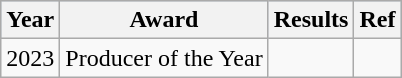<table class="wikitable">
<tr style="background:#b0c4de; text-align:center;">
<th>Year</th>
<th>Award</th>
<th>Results</th>
<th>Ref</th>
</tr>
<tr>
<td>2023</td>
<td>Producer of the Year</td>
<td></td>
<td></td>
</tr>
</table>
